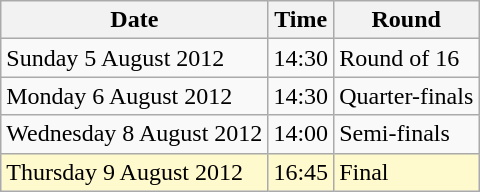<table class="wikitable">
<tr>
<th>Date</th>
<th>Time</th>
<th>Round</th>
</tr>
<tr>
<td>Sunday 5 August 2012</td>
<td>14:30</td>
<td>Round of 16</td>
</tr>
<tr>
<td>Monday 6 August 2012</td>
<td>14:30</td>
<td>Quarter-finals</td>
</tr>
<tr>
<td>Wednesday 8 August 2012</td>
<td>14:00</td>
<td>Semi-finals</td>
</tr>
<tr>
<td style=background:lemonchiffon>Thursday 9 August 2012</td>
<td style=background:lemonchiffon>16:45</td>
<td style=background:lemonchiffon>Final</td>
</tr>
</table>
